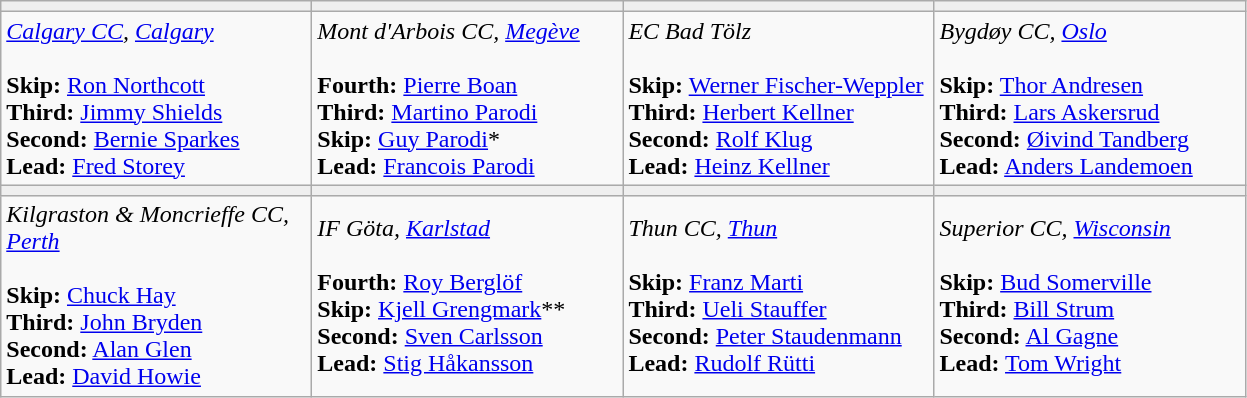<table class="wikitable">
<tr align=center>
<td bgcolor="#efefef" width="200"><strong></strong></td>
<td bgcolor="#efefef" width="200"><strong></strong></td>
<td bgcolor="#efefef" width="200"><strong></strong></td>
<td bgcolor="#efefef" width="200"><strong></strong></td>
</tr>
<tr>
<td><em><a href='#'>Calgary CC</a>, <a href='#'>Calgary</a></em><br><br><strong>Skip:</strong> <a href='#'>Ron Northcott</a><br>
<strong>Third:</strong> <a href='#'>Jimmy Shields</a><br>
<strong>Second:</strong> <a href='#'>Bernie Sparkes</a><br>
<strong>Lead:</strong> <a href='#'>Fred Storey</a></td>
<td><em>Mont d'Arbois CC, <a href='#'>Megève</a></em><br><br><strong>Fourth:</strong> <a href='#'>Pierre Boan</a><br>
<strong>Third:</strong> <a href='#'>Martino Parodi</a><br>
<strong>Skip:</strong> <a href='#'>Guy Parodi</a>*<br>
<strong>Lead:</strong> <a href='#'>Francois Parodi</a></td>
<td><em>EC Bad Tölz </em><br><br><strong>Skip:</strong> <a href='#'>Werner Fischer-Weppler</a><br>
<strong>Third:</strong> <a href='#'>Herbert Kellner</a><br>
<strong>Second:</strong> <a href='#'>Rolf Klug</a><br>
<strong>Lead:</strong> <a href='#'>Heinz Kellner</a></td>
<td><em>Bygdøy CC, <a href='#'>Oslo</a></em><br><br><strong>Skip:</strong> <a href='#'>Thor Andresen</a><br>
<strong>Third:</strong> <a href='#'>Lars Askersrud</a><br>
<strong>Second:</strong> <a href='#'>Øivind Tandberg</a><br>
<strong>Lead:</strong> <a href='#'>Anders Landemoen</a></td>
</tr>
<tr align=center>
<td bgcolor="#efefef" width="200"><strong></strong></td>
<td bgcolor="#efefef" width="200"><strong></strong></td>
<td bgcolor="#efefef" width="200"><strong></strong></td>
<td bgcolor="#efefef" width="200"><strong></strong></td>
</tr>
<tr>
<td><em>Kilgraston & Moncrieffe CC, <a href='#'>Perth</a></em><br><br><strong>Skip:</strong> <a href='#'>Chuck Hay</a><br>
<strong>Third:</strong> <a href='#'>John Bryden</a><br>
<strong>Second:</strong> <a href='#'>Alan Glen</a><br>
<strong>Lead:</strong> <a href='#'>David Howie</a></td>
<td><em>IF Göta, <a href='#'>Karlstad</a></em><br><br><strong>Fourth:</strong> <a href='#'>Roy Berglöf</a><br>
<strong>Skip:</strong> <a href='#'>Kjell Grengmark</a>**<br>
<strong>Second:</strong> <a href='#'>Sven Carlsson</a><br>
<strong>Lead:</strong> <a href='#'>Stig Håkansson</a></td>
<td><em>Thun CC, <a href='#'>Thun</a></em><br><br><strong>Skip:</strong> <a href='#'>Franz Marti</a><br>
<strong>Third:</strong> <a href='#'>Ueli Stauffer</a><br>
<strong>Second:</strong> <a href='#'>Peter Staudenmann</a><br>
<strong>Lead:</strong> <a href='#'>Rudolf Rütti</a></td>
<td><em>Superior CC, <a href='#'>Wisconsin</a></em><br><br><strong>Skip:</strong> <a href='#'>Bud Somerville</a><br>
<strong>Third:</strong> <a href='#'>Bill Strum</a><br>
<strong>Second:</strong> <a href='#'>Al Gagne</a><br>
<strong>Lead:</strong> <a href='#'>Tom Wright</a></td>
</tr>
</table>
